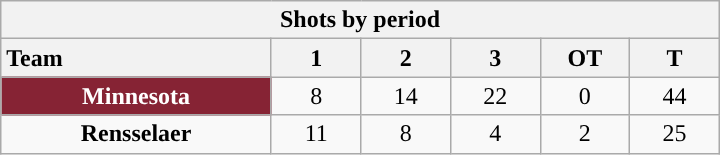<table class="wikitable" style="width:30em; text-align:right;">
<tr>
<th colspan=6>Shots by period</th>
</tr>
<tr>
<th style="width:10em; text-align:left;">Team</th>
<th style="width:3em;">1</th>
<th style="width:3em;">2</th>
<th style="width:3em;">3</th>
<th style="width:3em;">OT</th>
<th style="width:3em;">T</th>
</tr>
<tr>
<td align=center style="color:white; background:#862334; "><strong>Minnesota</strong></td>
<td align=center>8</td>
<td align=center>14</td>
<td align=center>22</td>
<td align=center>0</td>
<td align=center>44</td>
</tr>
<tr>
<td align=center><strong>Rensselaer</strong></td>
<td align=center>11</td>
<td align=center>8</td>
<td align=center>4</td>
<td align=center>2</td>
<td align=center>25</td>
</tr>
</table>
